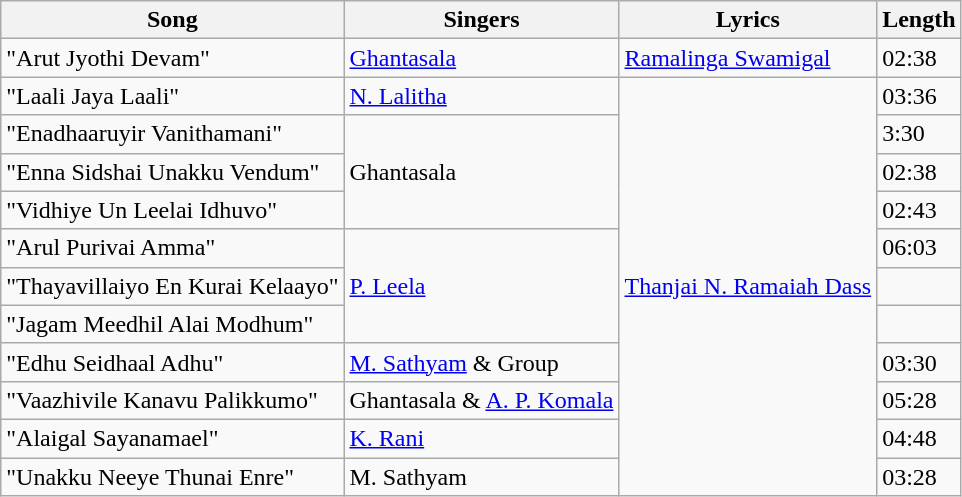<table class="wikitable">
<tr>
<th>Song</th>
<th>Singers</th>
<th>Lyrics</th>
<th>Length</th>
</tr>
<tr>
<td>"Arut Jyothi Devam"</td>
<td><a href='#'>Ghantasala</a></td>
<td><a href='#'>Ramalinga Swamigal</a></td>
<td>02:38</td>
</tr>
<tr>
<td>"Laali Jaya Laali"</td>
<td><a href='#'>N. Lalitha</a></td>
<td rowspan="11"><a href='#'>Thanjai N. Ramaiah Dass</a></td>
<td>03:36</td>
</tr>
<tr>
<td>"Enadhaaruyir Vanithamani"</td>
<td rowspan=3>Ghantasala</td>
<td>3:30</td>
</tr>
<tr>
<td>"Enna Sidshai Unakku Vendum"</td>
<td>02:38</td>
</tr>
<tr>
<td>"Vidhiye Un Leelai Idhuvo"</td>
<td>02:43</td>
</tr>
<tr>
<td>"Arul Purivai Amma"</td>
<td rowspan=3><a href='#'>P. Leela</a></td>
<td>06:03</td>
</tr>
<tr>
<td>"Thayavillaiyo En Kurai Kelaayo"</td>
<td></td>
</tr>
<tr>
<td>"Jagam Meedhil Alai Modhum"</td>
<td></td>
</tr>
<tr>
<td>"Edhu Seidhaal Adhu"</td>
<td><a href='#'>M. Sathyam</a> & Group</td>
<td>03:30</td>
</tr>
<tr>
<td>"Vaazhivile Kanavu Palikkumo"</td>
<td>Ghantasala & <a href='#'>A. P. Komala</a></td>
<td>05:28</td>
</tr>
<tr>
<td>"Alaigal Sayanamael"</td>
<td><a href='#'>K. Rani</a></td>
<td>04:48</td>
</tr>
<tr>
<td>"Unakku Neeye Thunai Enre"</td>
<td>M. Sathyam</td>
<td>03:28</td>
</tr>
</table>
